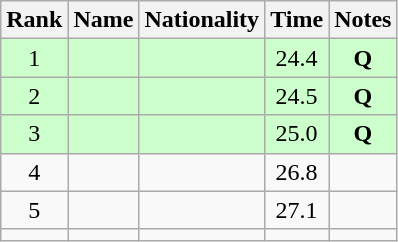<table class="wikitable sortable" style="text-align:center">
<tr>
<th>Rank</th>
<th>Name</th>
<th>Nationality</th>
<th>Time</th>
<th>Notes</th>
</tr>
<tr bgcolor=ccffcc>
<td>1</td>
<td align=left></td>
<td align=left></td>
<td>24.4</td>
<td><strong>Q</strong></td>
</tr>
<tr bgcolor=ccffcc>
<td>2</td>
<td align=left></td>
<td align=left></td>
<td>24.5</td>
<td><strong>Q</strong></td>
</tr>
<tr bgcolor=ccffcc>
<td>3</td>
<td align=left></td>
<td align=left></td>
<td>25.0</td>
<td><strong>Q</strong></td>
</tr>
<tr>
<td>4</td>
<td align=left></td>
<td align=left></td>
<td>26.8</td>
<td></td>
</tr>
<tr>
<td>5</td>
<td align=left></td>
<td align=left></td>
<td>27.1</td>
<td></td>
</tr>
<tr>
<td></td>
<td align=left></td>
<td align=left></td>
<td></td>
<td></td>
</tr>
</table>
